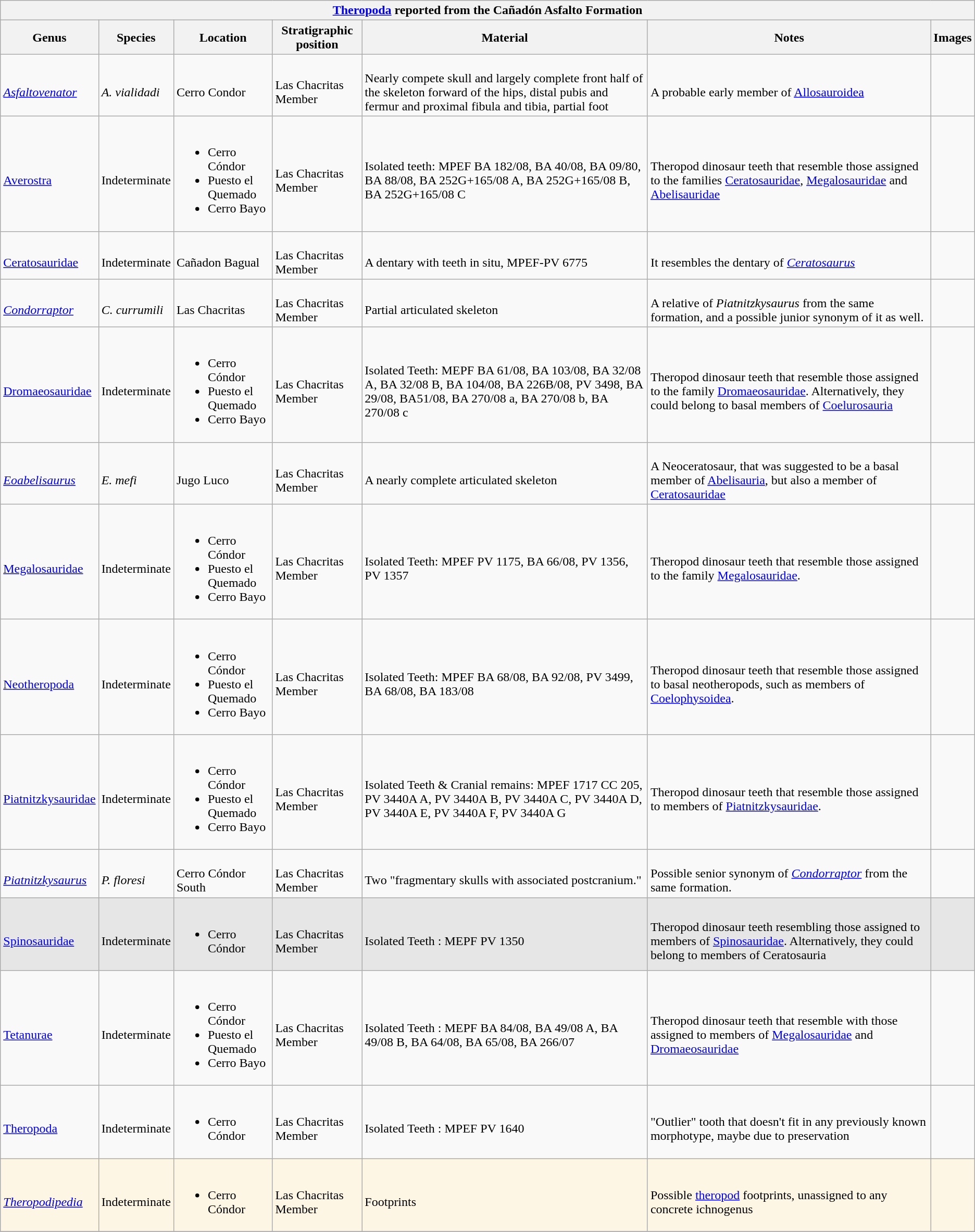<table class="wikitable sortable">
<tr>
<th colspan="7" align="center"><strong><a href='#'>Theropoda</a> reported from the Cañadón Asfalto Formation</strong></th>
</tr>
<tr>
<th>Genus</th>
<th>Species</th>
<th>Location</th>
<th>Stratigraphic position</th>
<th>Material</th>
<th>Notes</th>
<th>Images</th>
</tr>
<tr>
<td><br><em><a href='#'>Asfaltovenator</a></em></td>
<td><br><em>A. vialidadi</em></td>
<td><br>Cerro Condor</td>
<td><br>Las Chacritas Member</td>
<td><br>Nearly compete skull and largely complete front half of the skeleton forward of the hips, distal pubis and fermur and proximal fibula and tibia, partial foot</td>
<td><br>A probable early member of <a href='#'>Allosauroidea</a></td>
<td><br></td>
</tr>
<tr>
<td><br><a href='#'>Averostra</a></td>
<td><br>Indeterminate</td>
<td><br><ul><li>Cerro Cóndor</li><li>Puesto el Quemado</li><li>Cerro Bayo</li></ul></td>
<td><br>Las Chacritas Member</td>
<td><br>Isolated teeth: MPEF BA 182/08, BA 40/08, BA 09/80, BA 88/08, BA 252G+165/08 A, BA 252G+165/08 B, BA 252G+165/08 C</td>
<td><br>Theropod dinosaur teeth that resemble those assigned to the families <a href='#'>Ceratosauridae</a>, <a href='#'>Megalosauridae</a> and <a href='#'>Abelisauridae</a></td>
<td></td>
</tr>
<tr>
<td><br><a href='#'>Ceratosauridae</a></td>
<td><br>Indeterminate</td>
<td><br>Cañadon Bagual</td>
<td><br>Las Chacritas Member</td>
<td><br>A dentary with teeth in situ, MPEF-PV 6775</td>
<td><br>It resembles the dentary of <em><a href='#'>Ceratosaurus</a></em></td>
<td></td>
</tr>
<tr>
<td><br><em><a href='#'>Condorraptor</a></em></td>
<td><br><em>C. currumili</em></td>
<td><br>Las Chacritas</td>
<td><br>Las Chacritas Member</td>
<td><br>Partial articulated skeleton</td>
<td><br>A relative of <em>Piatnitzkysaurus</em> from the same formation, and a possible junior synonym of it as well.</td>
<td><br></td>
</tr>
<tr>
<td><br><a href='#'>Dromaeosauridae</a></td>
<td><br>Indeterminate</td>
<td><br><ul><li>Cerro Cóndor</li><li>Puesto el Quemado</li><li>Cerro Bayo</li></ul></td>
<td><br>Las Chacritas Member</td>
<td><br>Isolated Teeth: MEPF BA 61/08, BA 103/08, BA 32/08 A, BA 32/08 B, BA 104/08, BA 226B/08, PV 3498,  BA 29/08, BA51/08, BA 270/08 a, BA 270/08 b, BA 270/08 c</td>
<td><br>Theropod dinosaur teeth that resemble those assigned to the family <a href='#'>Dromaeosauridae</a>. Alternatively, they could belong to basal members of <a href='#'>Coelurosauria</a></td>
<td></td>
</tr>
<tr>
<td><br><em><a href='#'>Eoabelisaurus</a></em></td>
<td><br><em>E. mefi</em></td>
<td><br>Jugo Luco</td>
<td><br>Las Chacritas Member</td>
<td><br>A nearly complete articulated skeleton</td>
<td><br>A Neoceratosaur, that was suggested to be a basal member of <a href='#'>Abelisauria</a>, but also a member of <a href='#'>Ceratosauridae</a></td>
<td><br></td>
</tr>
<tr>
<td><br><a href='#'>Megalosauridae</a></td>
<td><br>Indeterminate</td>
<td><br><ul><li>Cerro Cóndor</li><li>Puesto el Quemado</li><li>Cerro Bayo</li></ul></td>
<td><br>Las Chacritas Member</td>
<td><br>Isolated Teeth: MPEF PV 1175, BA 66/08, PV 1356, PV 1357</td>
<td><br>Theropod dinosaur teeth that resemble those assigned to the family <a href='#'>Megalosauridae</a>.</td>
<td></td>
</tr>
<tr>
<td><br><a href='#'>Neotheropoda</a></td>
<td><br>Indeterminate</td>
<td><br><ul><li>Cerro Cóndor</li><li>Puesto el Quemado</li><li>Cerro Bayo</li></ul></td>
<td><br>Las Chacritas Member</td>
<td><br>Isolated Teeth: MPEF BA 68/08, BA 92/08, PV 3499, BA 68/08, BA 183/08</td>
<td><br>Theropod dinosaur teeth that resemble those assigned to basal neotheropods, such as members of <a href='#'>Coelophysoidea</a>.</td>
<td></td>
</tr>
<tr>
<td><br><a href='#'>Piatnitzkysauridae</a></td>
<td><br>Indeterminate</td>
<td><br><ul><li>Cerro Cóndor</li><li>Puesto el Quemado</li><li>Cerro Bayo</li></ul></td>
<td><br>Las Chacritas Member</td>
<td><br>Isolated Teeth & Cranial remains: MPEF 1717 CC 205, PV 3440A A, PV 3440A B, PV 3440A C, PV 3440A D, PV 3440A E, PV 3440A F, PV 3440A G</td>
<td><br>Theropod dinosaur teeth that resemble those assigned to members of <a href='#'>Piatnitzkysauridae</a>.</td>
<td></td>
</tr>
<tr>
<td><br><em><a href='#'>Piatnitzkysaurus</a></em></td>
<td><br><em>P. floresi</em></td>
<td><br>Cerro Cóndor South</td>
<td><br>Las Chacritas Member</td>
<td><br>Two "fragmentary skulls with associated postcranium."</td>
<td><br>Possible senior synonym of <em><a href='#'>Condorraptor</a></em> from the same formation.</td>
<td><br></td>
</tr>
<tr>
<td style="background:#E6E6E6;"><br><a href='#'>Spinosauridae</a></td>
<td style="background:#E6E6E6;"><br>Indeterminate</td>
<td style="background:#E6E6E6;"><br><ul><li>Cerro Cóndor</li></ul></td>
<td style="background:#E6E6E6;"><br>Las Chacritas Member</td>
<td style="background:#E6E6E6;"><br>Isolated Teeth : MEPF PV 1350</td>
<td style="background:#E6E6E6;"><br>Theropod dinosaur teeth resembling those assigned to members of <a href='#'>Spinosauridae</a>. Alternatively, they could belong to members of Ceratosauria</td>
<td style="background:#E6E6E6;"></td>
</tr>
<tr>
<td><br><a href='#'>Tetanurae</a></td>
<td><br>Indeterminate</td>
<td><br><ul><li>Cerro Cóndor</li><li>Puesto el Quemado</li><li>Cerro Bayo</li></ul></td>
<td><br>Las Chacritas Member</td>
<td><br>Isolated Teeth : MEPF BA 84/08, BA 49/08 A, BA 49/08 B, BA 64/08, BA 65/08, BA 266/07</td>
<td><br>Theropod dinosaur teeth that resemble with those assigned to members of <a href='#'>Megalosauridae</a> and <a href='#'>Dromaeosauridae</a></td>
<td></td>
</tr>
<tr>
<td><br><a href='#'>Theropoda</a></td>
<td><br>Indeterminate</td>
<td><br><ul><li>Cerro Cóndor</li></ul></td>
<td><br>Las Chacritas Member</td>
<td><br>Isolated Teeth : MPEF PV 1640</td>
<td><br>"Outlier" tooth that doesn't fit in any previously known morphotype, maybe due to preservation</td>
<td></td>
</tr>
<tr>
<td style="background:#FEF6E4;"><br><em><a href='#'>Theropodipedia</a></em></td>
<td style="background:#FEF6E4;"><br>Indeterminate</td>
<td style="background:#FEF6E4;"><br><ul><li>Cerro Cóndor</li></ul></td>
<td style="background:#FEF6E4;"><br>Las Chacritas Member</td>
<td style="background:#FEF6E4;"><br>Footprints</td>
<td style="background:#FEF6E4;"><br>Possible <a href='#'>theropod</a> footprints, unassigned to any concrete ichnogenus</td>
<td style="background:#FEF6E4;"></td>
</tr>
<tr>
</tr>
</table>
